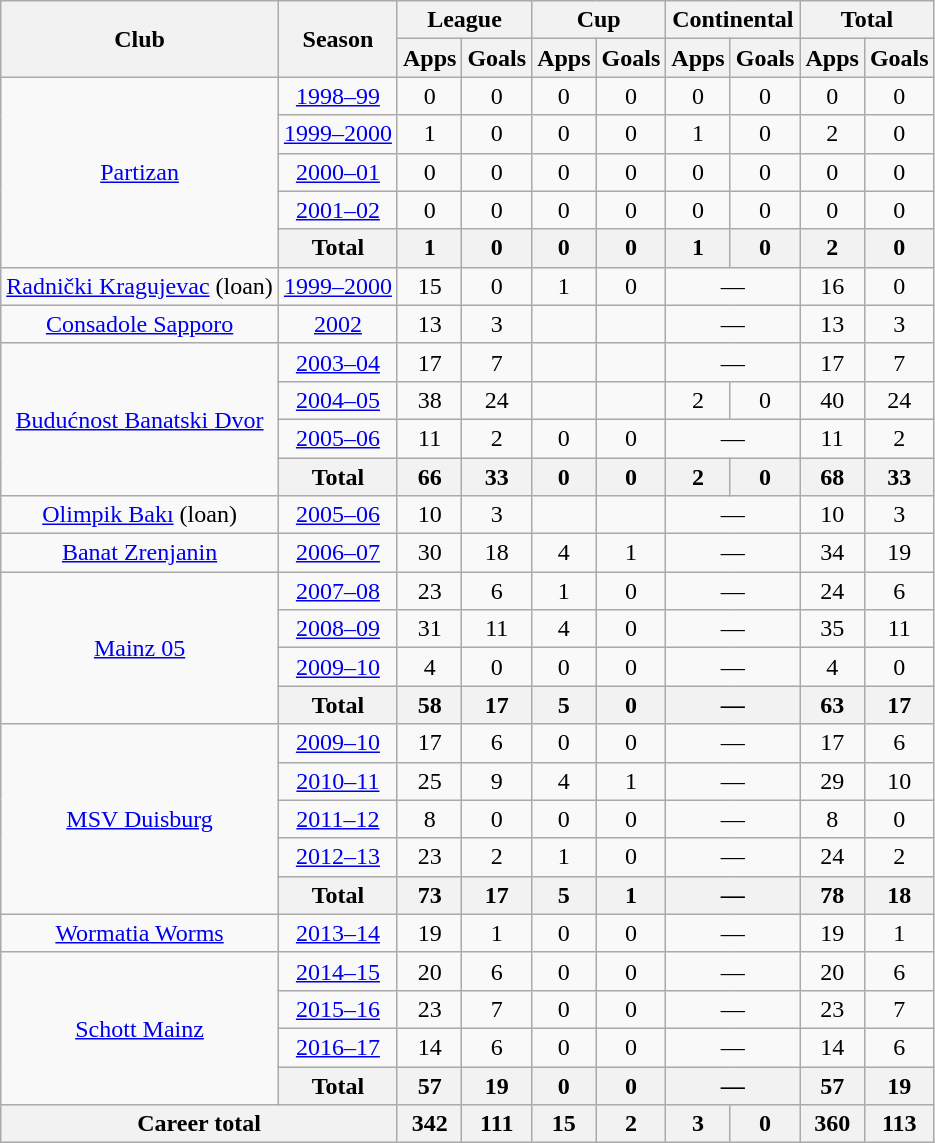<table class="wikitable" style="text-align:center">
<tr>
<th rowspan="2">Club</th>
<th rowspan="2">Season</th>
<th colspan="2">League</th>
<th colspan="2">Cup</th>
<th colspan="2">Continental</th>
<th colspan="2">Total</th>
</tr>
<tr>
<th>Apps</th>
<th>Goals</th>
<th>Apps</th>
<th>Goals</th>
<th>Apps</th>
<th>Goals</th>
<th>Apps</th>
<th>Goals</th>
</tr>
<tr>
<td rowspan="5"><a href='#'>Partizan</a></td>
<td><a href='#'>1998–99</a></td>
<td>0</td>
<td>0</td>
<td>0</td>
<td>0</td>
<td>0</td>
<td>0</td>
<td>0</td>
<td>0</td>
</tr>
<tr>
<td><a href='#'>1999–2000</a></td>
<td>1</td>
<td>0</td>
<td>0</td>
<td>0</td>
<td>1</td>
<td>0</td>
<td>2</td>
<td>0</td>
</tr>
<tr>
<td><a href='#'>2000–01</a></td>
<td>0</td>
<td>0</td>
<td>0</td>
<td>0</td>
<td>0</td>
<td>0</td>
<td>0</td>
<td>0</td>
</tr>
<tr>
<td><a href='#'>2001–02</a></td>
<td>0</td>
<td>0</td>
<td>0</td>
<td>0</td>
<td>0</td>
<td>0</td>
<td>0</td>
<td>0</td>
</tr>
<tr>
<th>Total</th>
<th>1</th>
<th>0</th>
<th>0</th>
<th>0</th>
<th>1</th>
<th>0</th>
<th>2</th>
<th>0</th>
</tr>
<tr>
<td><a href='#'>Radnički Kragujevac</a> (loan)</td>
<td><a href='#'>1999–2000</a></td>
<td>15</td>
<td>0</td>
<td>1</td>
<td>0</td>
<td colspan="2">—</td>
<td>16</td>
<td>0</td>
</tr>
<tr>
<td><a href='#'>Consadole Sapporo</a></td>
<td><a href='#'>2002</a></td>
<td>13</td>
<td>3</td>
<td></td>
<td></td>
<td colspan="2">—</td>
<td>13</td>
<td>3</td>
</tr>
<tr>
<td rowspan="4"><a href='#'>Budućnost Banatski Dvor</a></td>
<td><a href='#'>2003–04</a></td>
<td>17</td>
<td>7</td>
<td></td>
<td></td>
<td colspan="2">—</td>
<td>17</td>
<td>7</td>
</tr>
<tr>
<td><a href='#'>2004–05</a></td>
<td>38</td>
<td>24</td>
<td></td>
<td></td>
<td>2</td>
<td>0</td>
<td>40</td>
<td>24</td>
</tr>
<tr>
<td><a href='#'>2005–06</a></td>
<td>11</td>
<td>2</td>
<td>0</td>
<td>0</td>
<td colspan="2">—</td>
<td>11</td>
<td>2</td>
</tr>
<tr>
<th>Total</th>
<th>66</th>
<th>33</th>
<th>0</th>
<th>0</th>
<th>2</th>
<th>0</th>
<th>68</th>
<th>33</th>
</tr>
<tr>
<td><a href='#'>Olimpik Bakı</a> (loan)</td>
<td><a href='#'>2005–06</a></td>
<td>10</td>
<td>3</td>
<td></td>
<td></td>
<td colspan="2">—</td>
<td>10</td>
<td>3</td>
</tr>
<tr>
<td><a href='#'>Banat Zrenjanin</a></td>
<td><a href='#'>2006–07</a></td>
<td>30</td>
<td>18</td>
<td>4</td>
<td>1</td>
<td colspan="2">—</td>
<td>34</td>
<td>19</td>
</tr>
<tr>
<td rowspan="4"><a href='#'>Mainz 05</a></td>
<td><a href='#'>2007–08</a></td>
<td>23</td>
<td>6</td>
<td>1</td>
<td>0</td>
<td colspan="2">—</td>
<td>24</td>
<td>6</td>
</tr>
<tr>
<td><a href='#'>2008–09</a></td>
<td>31</td>
<td>11</td>
<td>4</td>
<td>0</td>
<td colspan="2">—</td>
<td>35</td>
<td>11</td>
</tr>
<tr>
<td><a href='#'>2009–10</a></td>
<td>4</td>
<td>0</td>
<td>0</td>
<td>0</td>
<td colspan="2">—</td>
<td>4</td>
<td>0</td>
</tr>
<tr>
<th>Total</th>
<th>58</th>
<th>17</th>
<th>5</th>
<th>0</th>
<th colspan="2">—</th>
<th>63</th>
<th>17</th>
</tr>
<tr>
<td rowspan="5"><a href='#'>MSV Duisburg</a></td>
<td><a href='#'>2009–10</a></td>
<td>17</td>
<td>6</td>
<td>0</td>
<td>0</td>
<td colspan="2">—</td>
<td>17</td>
<td>6</td>
</tr>
<tr>
<td><a href='#'>2010–11</a></td>
<td>25</td>
<td>9</td>
<td>4</td>
<td>1</td>
<td colspan="2">—</td>
<td>29</td>
<td>10</td>
</tr>
<tr>
<td><a href='#'>2011–12</a></td>
<td>8</td>
<td>0</td>
<td>0</td>
<td>0</td>
<td colspan="2">—</td>
<td>8</td>
<td>0</td>
</tr>
<tr>
<td><a href='#'>2012–13</a></td>
<td>23</td>
<td>2</td>
<td>1</td>
<td>0</td>
<td colspan="2">—</td>
<td>24</td>
<td>2</td>
</tr>
<tr>
<th>Total</th>
<th>73</th>
<th>17</th>
<th>5</th>
<th>1</th>
<th colspan="2">—</th>
<th>78</th>
<th>18</th>
</tr>
<tr>
<td><a href='#'>Wormatia Worms</a></td>
<td><a href='#'>2013–14</a></td>
<td>19</td>
<td>1</td>
<td>0</td>
<td>0</td>
<td colspan="2">—</td>
<td>19</td>
<td>1</td>
</tr>
<tr>
<td rowspan="4"><a href='#'>Schott Mainz</a></td>
<td><a href='#'>2014–15</a></td>
<td>20</td>
<td>6</td>
<td>0</td>
<td>0</td>
<td colspan="2">—</td>
<td>20</td>
<td>6</td>
</tr>
<tr>
<td><a href='#'>2015–16</a></td>
<td>23</td>
<td>7</td>
<td>0</td>
<td>0</td>
<td colspan="2">—</td>
<td>23</td>
<td>7</td>
</tr>
<tr>
<td><a href='#'>2016–17</a></td>
<td>14</td>
<td>6</td>
<td>0</td>
<td>0</td>
<td colspan="2">—</td>
<td>14</td>
<td>6</td>
</tr>
<tr>
<th>Total</th>
<th>57</th>
<th>19</th>
<th>0</th>
<th>0</th>
<th colspan="2">—</th>
<th>57</th>
<th>19</th>
</tr>
<tr>
<th colspan="2">Career total</th>
<th>342</th>
<th>111</th>
<th>15</th>
<th>2</th>
<th>3</th>
<th>0</th>
<th>360</th>
<th>113</th>
</tr>
</table>
